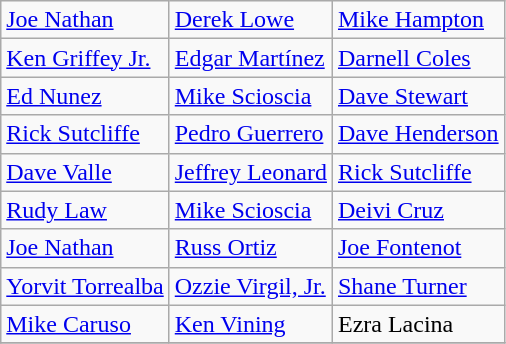<table class="wikitable">
<tr>
<td><a href='#'>Joe Nathan</a></td>
<td><a href='#'>Derek Lowe</a></td>
<td><a href='#'>Mike Hampton</a></td>
</tr>
<tr>
<td><a href='#'>Ken Griffey Jr.</a></td>
<td><a href='#'>Edgar Martínez</a></td>
<td><a href='#'>Darnell Coles</a></td>
</tr>
<tr>
<td><a href='#'>Ed Nunez</a></td>
<td><a href='#'>Mike Scioscia</a></td>
<td><a href='#'>Dave Stewart</a></td>
</tr>
<tr>
<td><a href='#'>Rick Sutcliffe</a></td>
<td><a href='#'>Pedro Guerrero</a></td>
<td><a href='#'>Dave Henderson</a></td>
</tr>
<tr>
<td><a href='#'>Dave Valle</a></td>
<td><a href='#'>Jeffrey Leonard</a></td>
<td><a href='#'>Rick Sutcliffe</a></td>
</tr>
<tr>
<td><a href='#'>Rudy Law</a></td>
<td><a href='#'>Mike Scioscia</a></td>
<td><a href='#'>Deivi Cruz</a></td>
</tr>
<tr>
<td><a href='#'>Joe Nathan</a></td>
<td><a href='#'>Russ Ortiz</a></td>
<td><a href='#'>Joe Fontenot</a></td>
</tr>
<tr>
<td><a href='#'>Yorvit Torrealba</a></td>
<td><a href='#'>Ozzie Virgil, Jr.</a></td>
<td><a href='#'>Shane Turner</a></td>
</tr>
<tr>
<td><a href='#'>Mike Caruso</a></td>
<td><a href='#'>Ken Vining</a></td>
<td>Ezra Lacina</td>
</tr>
<tr>
</tr>
</table>
